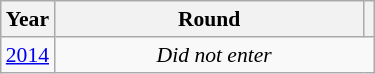<table class="wikitable" style="text-align: center; font-size:90%">
<tr>
<th>Year</th>
<th style="width:200px">Round</th>
<th></th>
</tr>
<tr>
<td><a href='#'>2014</a></td>
<td colspan="2"><em>Did not enter</em></td>
</tr>
</table>
